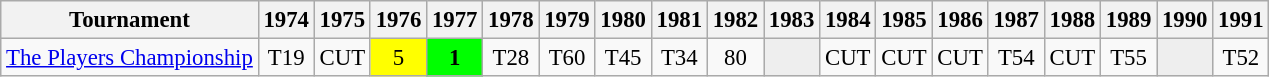<table class="wikitable" style="font-size:95%;text-align:center;">
<tr>
<th>Tournament</th>
<th>1974</th>
<th>1975</th>
<th>1976</th>
<th>1977</th>
<th>1978</th>
<th>1979</th>
<th>1980</th>
<th>1981</th>
<th>1982</th>
<th>1983</th>
<th>1984</th>
<th>1985</th>
<th>1986</th>
<th>1987</th>
<th>1988</th>
<th>1989</th>
<th>1990</th>
<th>1991</th>
</tr>
<tr>
<td align=left><a href='#'>The Players Championship</a></td>
<td>T19</td>
<td>CUT</td>
<td style="background:yellow;">5</td>
<td style="background:lime;"><strong>1</strong></td>
<td>T28</td>
<td>T60</td>
<td>T45</td>
<td>T34</td>
<td>80</td>
<td style="background:#eeeeee;"></td>
<td>CUT</td>
<td>CUT</td>
<td>CUT</td>
<td>T54</td>
<td>CUT</td>
<td>T55</td>
<td style="background:#eeeeee;"></td>
<td>T52</td>
</tr>
</table>
